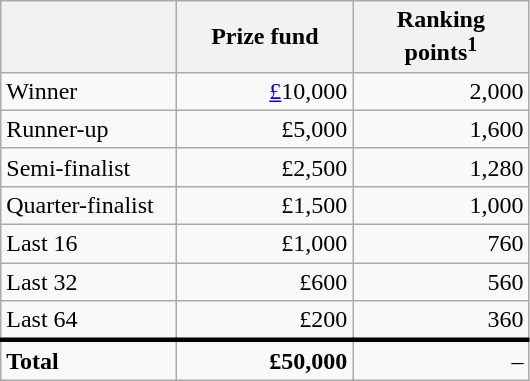<table class="wikitable">
<tr>
<th width=110px></th>
<th width=110px align="right">Prize fund</th>
<th width=110px align="right">Ranking points<sup>1</sup></th>
</tr>
<tr>
<td>Winner</td>
<td align="right"><a href='#'>£</a>10,000</td>
<td align="right">2,000</td>
</tr>
<tr>
<td>Runner-up</td>
<td align="right">£5,000</td>
<td align="right">1,600</td>
</tr>
<tr>
<td>Semi-finalist</td>
<td align="right">£2,500</td>
<td align="right">1,280</td>
</tr>
<tr>
<td>Quarter-finalist</td>
<td align="right">£1,500</td>
<td align="right">1,000</td>
</tr>
<tr>
<td>Last 16</td>
<td align="right">£1,000</td>
<td align="right">760</td>
</tr>
<tr>
<td>Last 32</td>
<td align="right">£600</td>
<td align="right">560</td>
</tr>
<tr>
<td>Last 64</td>
<td align="right">£200</td>
<td align="right">360</td>
</tr>
<tr style="border-top:medium solid">
<td><strong>Total</strong></td>
<td align="right"><strong>£50,000</strong></td>
<td align="right">–</td>
</tr>
</table>
